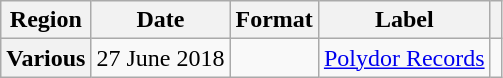<table class="wikitable plainrowheaders">
<tr>
<th scope="col">Region</th>
<th scope="col">Date</th>
<th scope="col">Format</th>
<th scope="col">Label</th>
<th scope="col"></th>
</tr>
<tr>
<th scope="row">Various</th>
<td>27 June 2018</td>
<td></td>
<td><a href='#'>Polydor Records</a></td>
<td></td>
</tr>
</table>
